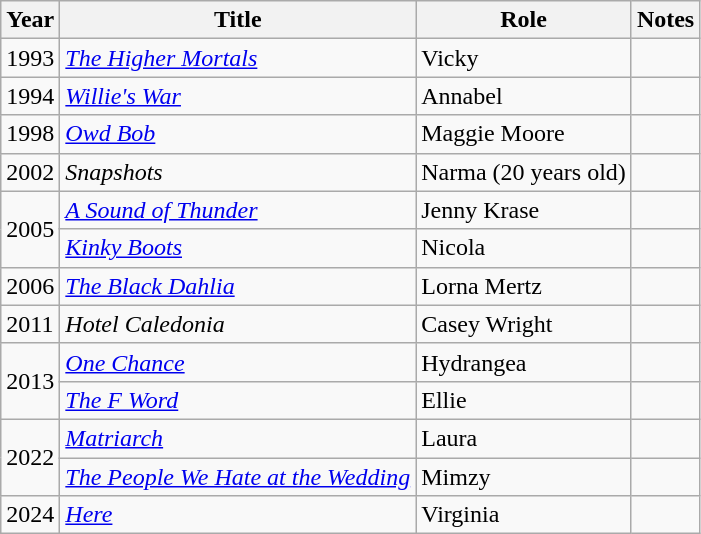<table class="wikitable sortable">
<tr>
<th>Year</th>
<th>Title</th>
<th class="unsortable">Role</th>
<th class="unsortable">Notes</th>
</tr>
<tr>
<td>1993</td>
<td><em><a href='#'>The Higher Mortals</a></em></td>
<td>Vicky</td>
<td></td>
</tr>
<tr>
<td>1994</td>
<td><em><a href='#'>Willie's War</a></em></td>
<td>Annabel</td>
<td></td>
</tr>
<tr>
<td>1998</td>
<td><em><a href='#'>Owd Bob</a></em></td>
<td>Maggie Moore</td>
<td></td>
</tr>
<tr>
<td>2002</td>
<td><em>Snapshots</em></td>
<td>Narma (20 years old)</td>
<td></td>
</tr>
<tr>
<td rowspan="2">2005</td>
<td><em><a href='#'>A Sound of Thunder</a></em></td>
<td>Jenny Krase</td>
<td></td>
</tr>
<tr>
<td><em><a href='#'>Kinky Boots</a></em></td>
<td>Nicola</td>
<td></td>
</tr>
<tr>
<td>2006</td>
<td><em><a href='#'>The Black Dahlia</a></em></td>
<td>Lorna Mertz</td>
<td></td>
</tr>
<tr>
<td>2011</td>
<td><em>Hotel Caledonia</em></td>
<td>Casey Wright</td>
<td></td>
</tr>
<tr>
<td rowspan="2">2013</td>
<td><em><a href='#'>One Chance</a></em></td>
<td>Hydrangea</td>
<td></td>
</tr>
<tr>
<td><em><a href='#'>The F Word</a></em></td>
<td>Ellie</td>
<td></td>
</tr>
<tr>
<td rowspan="2">2022</td>
<td><em><a href='#'>Matriarch</a></em></td>
<td>Laura</td>
<td></td>
</tr>
<tr>
<td><em><a href='#'>The People We Hate at the Wedding</a></em></td>
<td>Mimzy</td>
<td></td>
</tr>
<tr>
<td>2024</td>
<td><em><a href='#'>Here</a></em></td>
<td>Virginia</td>
<td></td>
</tr>
</table>
